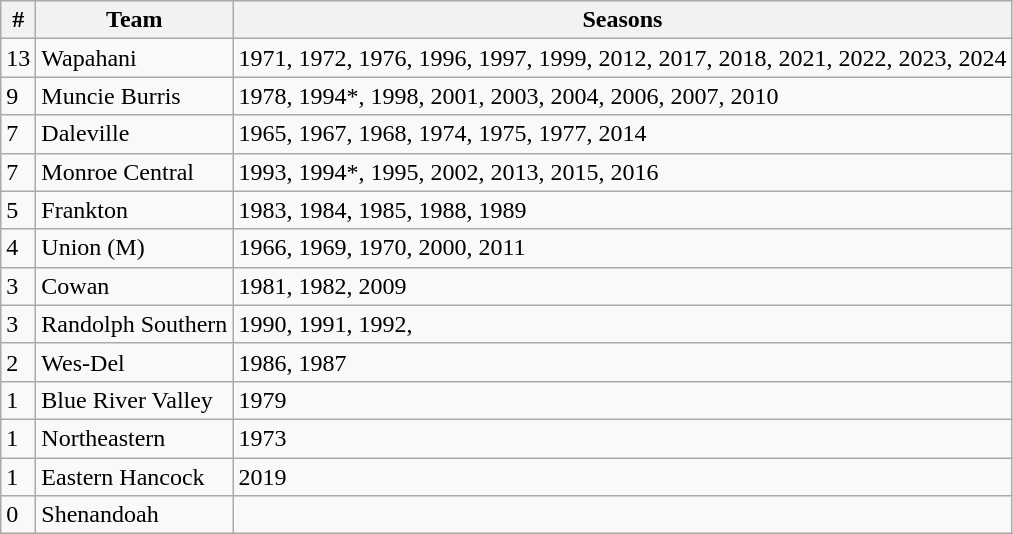<table class="wikitable" style=>
<tr>
<th>#</th>
<th>Team</th>
<th>Seasons</th>
</tr>
<tr>
<td>13</td>
<td>Wapahani</td>
<td>1971, 1972, 1976, 1996, 1997, 1999, 2012, 2017, 2018, 2021, 2022, 2023, 2024</td>
</tr>
<tr>
<td>9</td>
<td>Muncie Burris</td>
<td>1978, 1994*, 1998, 2001, 2003, 2004, 2006, 2007, 2010</td>
</tr>
<tr>
<td>7</td>
<td>Daleville</td>
<td>1965, 1967, 1968, 1974, 1975, 1977, 2014</td>
</tr>
<tr>
<td>7</td>
<td>Monroe Central</td>
<td>1993, 1994*, 1995, 2002, 2013, 2015, 2016</td>
</tr>
<tr>
<td>5</td>
<td>Frankton</td>
<td>1983, 1984, 1985, 1988, 1989</td>
</tr>
<tr>
<td>4</td>
<td>Union (M)</td>
<td>1966, 1969, 1970, 2000, 2011</td>
</tr>
<tr>
<td>3</td>
<td>Cowan</td>
<td>1981, 1982, 2009</td>
</tr>
<tr>
<td>3</td>
<td>Randolph Southern</td>
<td>1990, 1991, 1992,</td>
</tr>
<tr>
<td>2</td>
<td>Wes-Del</td>
<td>1986, 1987</td>
</tr>
<tr>
<td>1</td>
<td>Blue River Valley</td>
<td>1979</td>
</tr>
<tr>
<td>1</td>
<td>Northeastern</td>
<td>1973</td>
</tr>
<tr>
<td>1</td>
<td>Eastern Hancock</td>
<td>2019</td>
</tr>
<tr>
<td>0</td>
<td>Shenandoah</td>
<td></td>
</tr>
</table>
